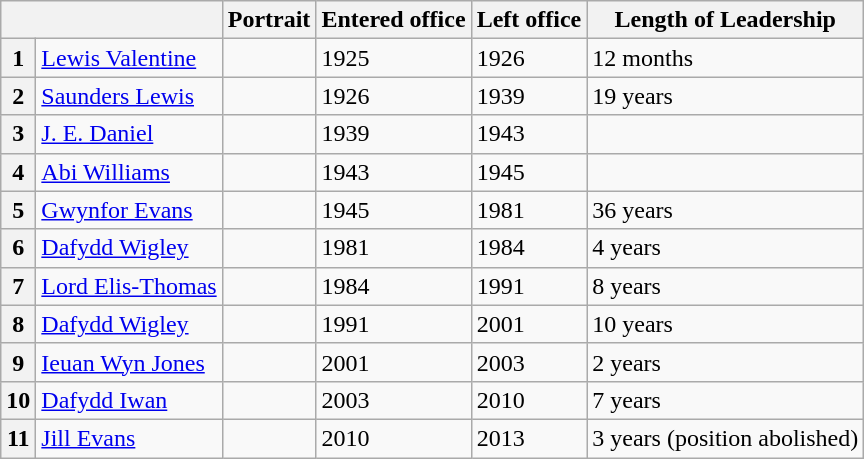<table class="wikitable">
<tr>
<th colspan=2></th>
<th>Portrait</th>
<th>Entered office</th>
<th>Left office</th>
<th>Length of Leadership</th>
</tr>
<tr>
<th>1</th>
<td><a href='#'>Lewis Valentine</a></td>
<td></td>
<td>1925</td>
<td>1926</td>
<td>12 months</td>
</tr>
<tr>
<th>2</th>
<td><a href='#'>Saunders Lewis</a></td>
<td></td>
<td>1926</td>
<td>1939</td>
<td>19 years</td>
</tr>
<tr>
<th>3</th>
<td><a href='#'>J. E. Daniel</a></td>
<td></td>
<td>1939</td>
<td>1943</td>
<td></td>
</tr>
<tr>
<th>4</th>
<td><a href='#'>Abi Williams</a></td>
<td></td>
<td>1943</td>
<td>1945</td>
<td></td>
</tr>
<tr>
<th>5</th>
<td><a href='#'>Gwynfor Evans</a></td>
<td></td>
<td>1945</td>
<td>1981</td>
<td>36 years</td>
</tr>
<tr>
<th>6</th>
<td><a href='#'>Dafydd Wigley</a></td>
<td></td>
<td>1981</td>
<td>1984</td>
<td>4 years</td>
</tr>
<tr>
<th>7</th>
<td><a href='#'>Lord Elis-Thomas</a></td>
<td></td>
<td>1984</td>
<td>1991</td>
<td>8 years</td>
</tr>
<tr>
<th>8</th>
<td><a href='#'>Dafydd Wigley</a></td>
<td></td>
<td>1991</td>
<td>2001</td>
<td>10 years</td>
</tr>
<tr>
<th>9</th>
<td><a href='#'>Ieuan Wyn Jones</a></td>
<td></td>
<td>2001</td>
<td>2003</td>
<td>2 years</td>
</tr>
<tr>
<th>10</th>
<td><a href='#'>Dafydd Iwan</a></td>
<td></td>
<td>2003</td>
<td>2010</td>
<td>7 years</td>
</tr>
<tr>
<th>11</th>
<td><a href='#'>Jill Evans</a></td>
<td></td>
<td>2010</td>
<td>2013</td>
<td>3 years (position abolished)</td>
</tr>
</table>
